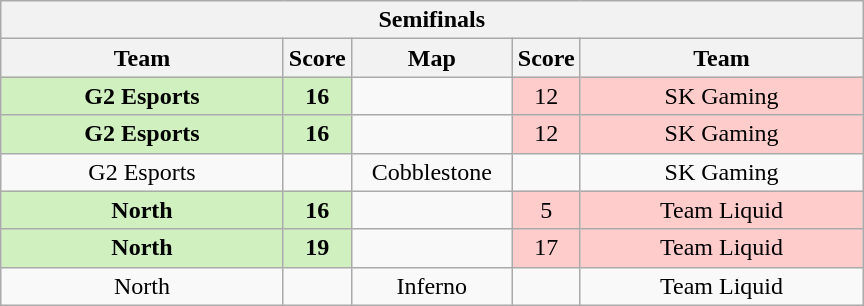<table class="wikitable" style="text-align: center;">
<tr>
<th colspan=5>Semifinals</th>
</tr>
<tr>
<th width="181px">Team</th>
<th width="20px">Score</th>
<th width="100px">Map</th>
<th width="20px">Score</th>
<th width="181px">Team</th>
</tr>
<tr>
<td style="background: #D0F0C0;"><strong>G2 Esports</strong></td>
<td style="background: #D0F0C0;"><strong>16</strong></td>
<td></td>
<td style="background: #FFCCCC;">12</td>
<td style="background: #FFCCCC;">SK Gaming</td>
</tr>
<tr>
<td style="background: #D0F0C0;"><strong>G2 Esports</strong></td>
<td style="background: #D0F0C0;"><strong>16</strong></td>
<td></td>
<td style="background: #FFCCCC;">12</td>
<td style="background: #FFCCCC;">SK Gaming</td>
</tr>
<tr>
<td>G2 Esports</td>
<td></td>
<td>Cobblestone</td>
<td></td>
<td>SK Gaming</td>
</tr>
<tr>
<td style="background: #D0F0C0;"><strong>North</strong></td>
<td style="background: #D0F0C0;"><strong>16</strong></td>
<td></td>
<td style="background: #FFCCCC;">5</td>
<td style="background: #FFCCCC;">Team Liquid</td>
</tr>
<tr>
<td style="background: #D0F0C0;"><strong>North</strong></td>
<td style="background: #D0F0C0;"><strong>19</strong></td>
<td></td>
<td style="background: #FFCCCC;">17</td>
<td style="background: #FFCCCC;">Team Liquid</td>
</tr>
<tr>
<td>North</td>
<td></td>
<td>Inferno</td>
<td></td>
<td>Team Liquid</td>
</tr>
</table>
